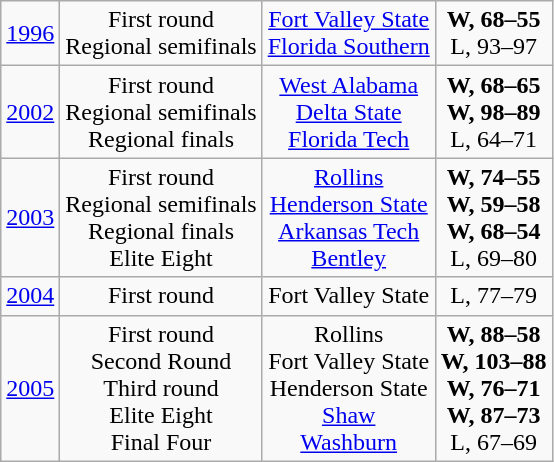<table class="wikitable">
<tr align="center">
<td><a href='#'>1996</a></td>
<td>First round<br>Regional semifinals</td>
<td><a href='#'>Fort Valley State</a><br><a href='#'>Florida Southern</a></td>
<td><strong>W, 68–55</strong><br>L, 93–97</td>
</tr>
<tr align="center">
<td><a href='#'>2002</a></td>
<td>First round<br>Regional semifinals<br>Regional finals</td>
<td><a href='#'>West Alabama</a><br><a href='#'>Delta State</a><br><a href='#'>Florida Tech</a></td>
<td><strong>W, 68–65</strong><br><strong>W, 98–89</strong><br>L, 64–71</td>
</tr>
<tr align="center">
<td><a href='#'>2003</a></td>
<td>First round<br>Regional semifinals<br>Regional finals<br>Elite Eight</td>
<td><a href='#'>Rollins</a><br><a href='#'>Henderson State</a><br><a href='#'>Arkansas Tech</a><br><a href='#'>Bentley</a></td>
<td><strong>W, 74–55</strong><br><strong>W, 59–58</strong><br><strong>W, 68–54</strong><br>L, 69–80</td>
</tr>
<tr align="center">
<td><a href='#'>2004</a></td>
<td>First round</td>
<td>Fort Valley State</td>
<td>L, 77–79</td>
</tr>
<tr align="center">
<td><a href='#'>2005</a></td>
<td>First round<br>Second Round<br>Third round<br>Elite Eight<br>Final Four</td>
<td>Rollins<br>Fort Valley State<br>Henderson State<br><a href='#'>Shaw</a><br><a href='#'>Washburn</a></td>
<td><strong>W, 88–58</strong><br><strong>W, 103–88</strong><br><strong>W, 76–71</strong><br><strong>W, 87–73</strong><br>L, 67–69</td>
</tr>
</table>
